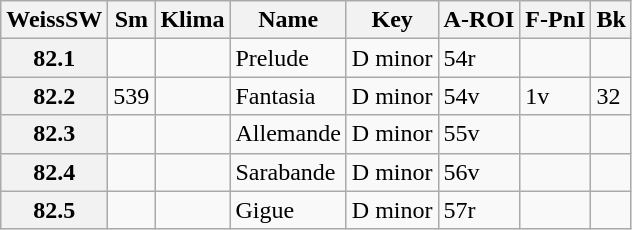<table border="1" class="wikitable sortable">
<tr>
<th data-sort-type="number">WeissSW</th>
<th>Sm</th>
<th>Klima</th>
<th class="unsortable">Name</th>
<th class="unsortable">Key</th>
<th>A-ROI</th>
<th>F-PnI</th>
<th>Bk</th>
</tr>
<tr>
<th data-sort-value="1">82.1</th>
<td></td>
<td></td>
<td>Prelude</td>
<td>D minor</td>
<td>54r</td>
<td></td>
<td></td>
</tr>
<tr>
<th data-sort-value="2">82.2</th>
<td>539</td>
<td></td>
<td>Fantasia</td>
<td>D minor</td>
<td>54v</td>
<td>1v</td>
<td>32</td>
</tr>
<tr>
<th data-sort-value="3">82.3</th>
<td></td>
<td></td>
<td>Allemande</td>
<td>D minor</td>
<td>55v</td>
<td></td>
<td></td>
</tr>
<tr>
<th data-sort-value="4">82.4</th>
<td></td>
<td></td>
<td>Sarabande</td>
<td>D minor</td>
<td>56v</td>
<td></td>
<td></td>
</tr>
<tr>
<th data-sort-value="5">82.5</th>
<td></td>
<td></td>
<td>Gigue</td>
<td>D minor</td>
<td>57r</td>
<td></td>
<td></td>
</tr>
</table>
